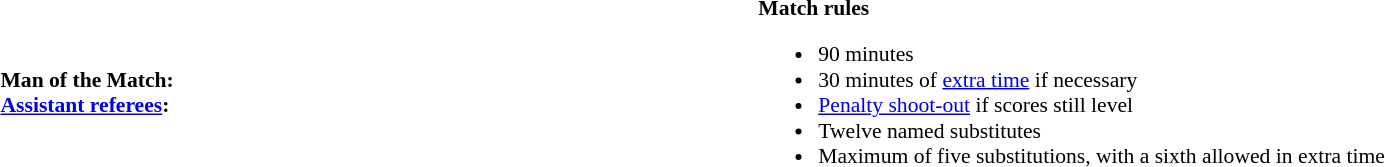<table width=100% style="font-size:90%">
<tr>
<td><br><strong>Man of the Match:</strong><br><strong><a href='#'>Assistant referees</a>:</strong></td>
<td style="width:60%; vertical-align:top;"><br><strong>Match rules</strong><ul><li>90 minutes</li><li>30 minutes of <a href='#'>extra time</a> if necessary</li><li><a href='#'>Penalty shoot-out</a> if scores still level</li><li>Twelve named substitutes</li><li>Maximum of five substitutions, with a sixth allowed in extra time</li></ul></td>
</tr>
</table>
